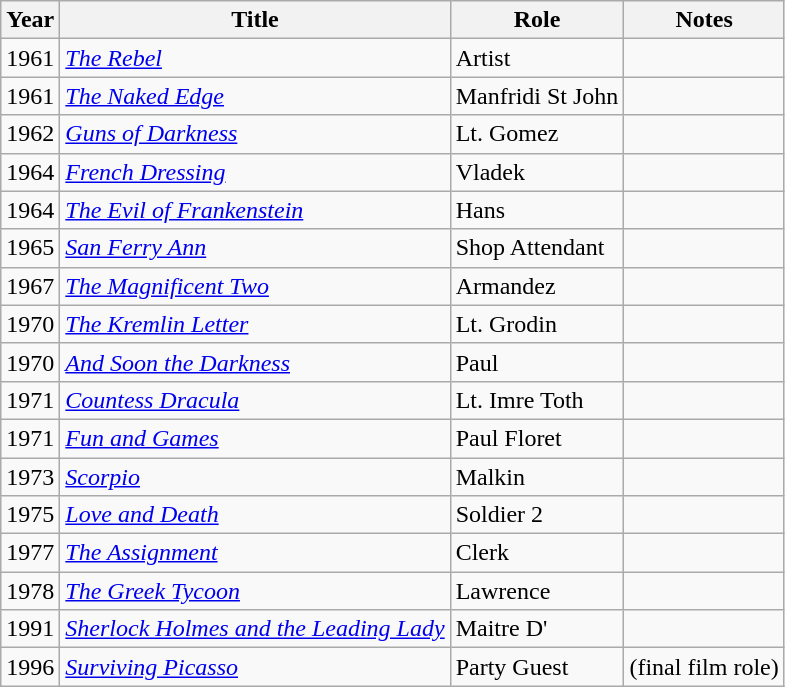<table class="wikitable">
<tr>
<th>Year</th>
<th>Title</th>
<th>Role</th>
<th>Notes</th>
</tr>
<tr>
<td>1961</td>
<td><em><a href='#'>The Rebel</a></em></td>
<td>Artist</td>
<td></td>
</tr>
<tr>
<td>1961</td>
<td><em><a href='#'>The Naked Edge</a></em></td>
<td>Manfridi St John</td>
<td></td>
</tr>
<tr>
<td>1962</td>
<td><em><a href='#'>Guns of Darkness</a></em></td>
<td>Lt. Gomez</td>
<td></td>
</tr>
<tr>
<td>1964</td>
<td><em><a href='#'>French Dressing</a></em></td>
<td>Vladek</td>
<td></td>
</tr>
<tr>
<td>1964</td>
<td><em><a href='#'>The Evil of Frankenstein</a></em></td>
<td>Hans</td>
<td></td>
</tr>
<tr>
<td>1965</td>
<td><em><a href='#'>San Ferry Ann</a></em></td>
<td>Shop Attendant</td>
<td></td>
</tr>
<tr>
<td>1967</td>
<td><em><a href='#'>The Magnificent Two</a></em></td>
<td>Armandez</td>
<td></td>
</tr>
<tr>
<td>1970</td>
<td><em><a href='#'>The Kremlin Letter</a></em></td>
<td>Lt. Grodin</td>
<td></td>
</tr>
<tr>
<td>1970</td>
<td><em><a href='#'>And Soon the Darkness</a></em></td>
<td>Paul</td>
<td></td>
</tr>
<tr>
<td>1971</td>
<td><em><a href='#'>Countess Dracula</a></em></td>
<td>Lt. Imre Toth</td>
<td></td>
</tr>
<tr>
<td>1971</td>
<td><em><a href='#'>Fun and Games</a></em></td>
<td>Paul Floret</td>
<td></td>
</tr>
<tr>
<td>1973</td>
<td><em><a href='#'>Scorpio</a></em></td>
<td>Malkin</td>
<td></td>
</tr>
<tr>
<td>1975</td>
<td><em><a href='#'>Love and Death</a></em></td>
<td>Soldier 2</td>
<td></td>
</tr>
<tr>
<td>1977</td>
<td><em><a href='#'>The Assignment</a></em></td>
<td>Clerk</td>
<td></td>
</tr>
<tr>
<td>1978</td>
<td><em><a href='#'>The Greek Tycoon</a></em></td>
<td>Lawrence</td>
<td></td>
</tr>
<tr>
<td>1991</td>
<td><em><a href='#'>Sherlock Holmes and the Leading Lady</a></em></td>
<td>Maitre D'</td>
<td></td>
</tr>
<tr>
<td>1996</td>
<td><em><a href='#'>Surviving Picasso</a></em></td>
<td>Party Guest</td>
<td>(final film role)</td>
</tr>
</table>
